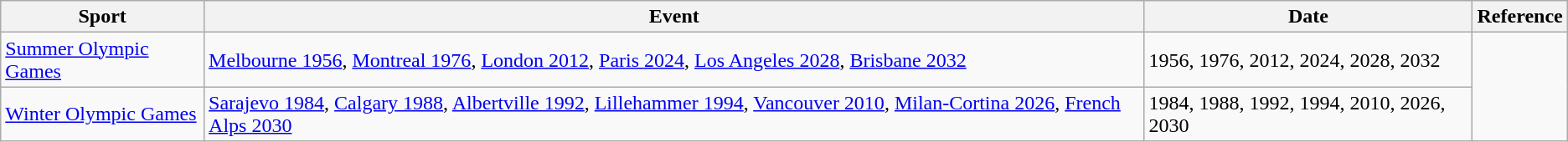<table class="wikitable">
<tr>
<th>Sport</th>
<th>Event</th>
<th>Date</th>
<th>Reference</th>
</tr>
<tr>
<td><a href='#'>Summer Olympic Games</a></td>
<td><a href='#'>Melbourne 1956</a>, <a href='#'>Montreal 1976</a>, <a href='#'>London 2012</a>, <a href='#'>Paris 2024</a>, <a href='#'>Los Angeles 2028</a>, <a href='#'>Brisbane 2032</a></td>
<td>1956, 1976, 2012, 2024, 2028, 2032</td>
<td rowspan=2></td>
</tr>
<tr>
<td><a href='#'>Winter Olympic Games</a></td>
<td><a href='#'>Sarajevo 1984</a>, <a href='#'>Calgary 1988</a>, <a href='#'>Albertville 1992</a>, <a href='#'>Lillehammer 1994</a>, <a href='#'>Vancouver 2010</a>, <a href='#'>Milan-Cortina 2026</a>, <a href='#'>French Alps 2030</a></td>
<td>1984, 1988, 1992, 1994, 2010, 2026, 2030</td>
</tr>
</table>
